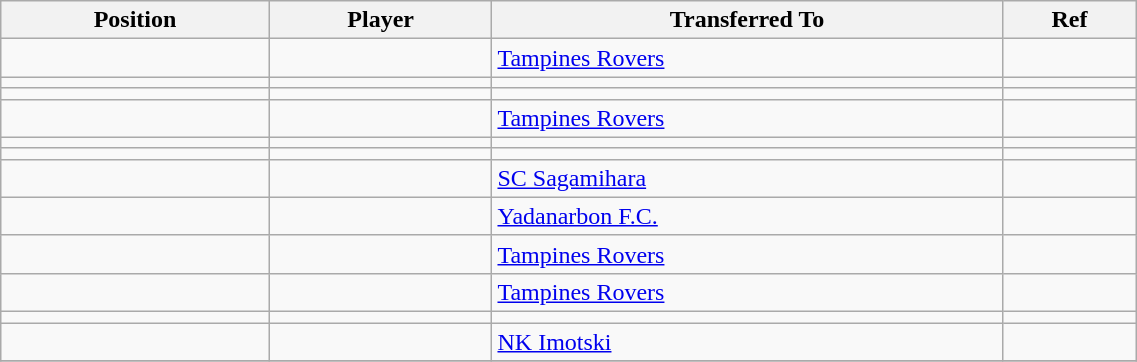<table class="wikitable sortable" style="width:60%; text-align:center; font-size:100%; text-align:left;">
<tr>
<th><strong>Position</strong></th>
<th><strong>Player</strong></th>
<th><strong>Transferred To</strong></th>
<th><strong>Ref</strong></th>
</tr>
<tr>
<td></td>
<td></td>
<td> <a href='#'>Tampines Rovers</a></td>
<td></td>
</tr>
<tr>
<td></td>
<td></td>
<td></td>
<td></td>
</tr>
<tr>
<td></td>
<td></td>
<td></td>
<td></td>
</tr>
<tr>
<td></td>
<td></td>
<td> <a href='#'>Tampines Rovers</a></td>
<td></td>
</tr>
<tr>
<td></td>
<td></td>
<td></td>
<td></td>
</tr>
<tr>
<td></td>
<td></td>
<td></td>
<td></td>
</tr>
<tr>
<td></td>
<td></td>
<td> <a href='#'>SC Sagamihara</a></td>
<td></td>
</tr>
<tr>
<td></td>
<td></td>
<td> <a href='#'>Yadanarbon F.C.</a></td>
<td></td>
</tr>
<tr>
<td></td>
<td></td>
<td> <a href='#'>Tampines Rovers</a></td>
<td></td>
</tr>
<tr>
<td></td>
<td></td>
<td> <a href='#'>Tampines Rovers</a></td>
<td></td>
</tr>
<tr>
<td></td>
<td></td>
<td></td>
<td></td>
</tr>
<tr>
<td></td>
<td></td>
<td> <a href='#'>NK Imotski</a></td>
<td></td>
</tr>
<tr>
</tr>
</table>
